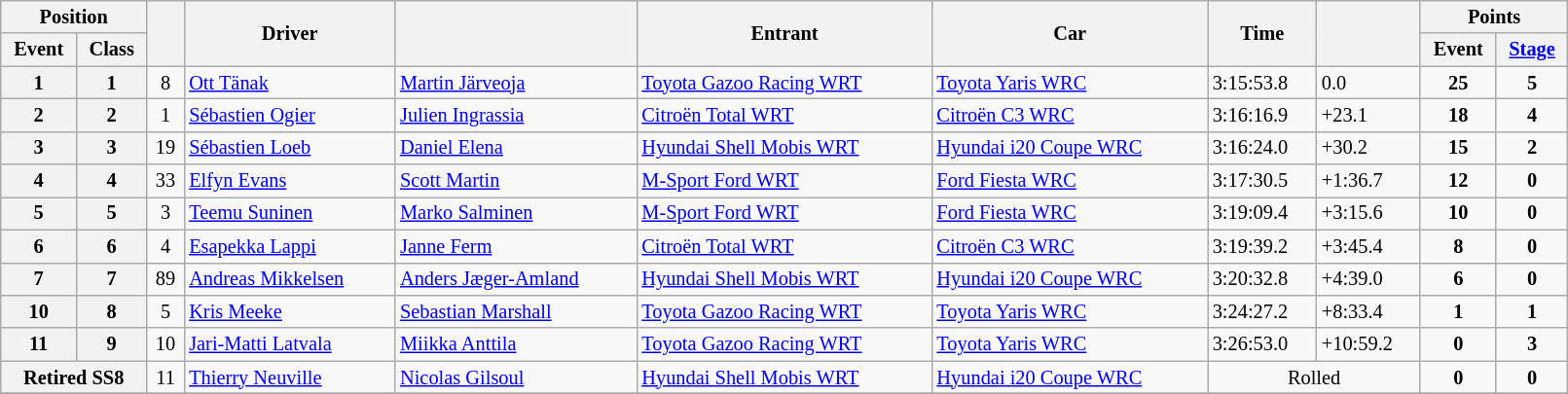<table class="wikitable" width=85% style="font-size: 85%;">
<tr>
<th colspan="2">Position</th>
<th rowspan="2"></th>
<th rowspan="2">Driver</th>
<th rowspan="2"></th>
<th rowspan="2">Entrant</th>
<th rowspan="2">Car</th>
<th rowspan="2">Time</th>
<th rowspan="2"></th>
<th colspan="2">Points</th>
</tr>
<tr>
<th>Event</th>
<th>Class</th>
<th>Event</th>
<th><a href='#'>Stage</a></th>
</tr>
<tr>
<th>1</th>
<th>1</th>
<td align="center">8</td>
<td><a href='#'>Ott Tänak</a></td>
<td><a href='#'>Martin Järveoja</a></td>
<td><a href='#'>Toyota Gazoo Racing WRT</a></td>
<td><a href='#'>Toyota Yaris WRC</a></td>
<td>3:15:53.8</td>
<td>0.0</td>
<td align="center"><strong>25</strong></td>
<td align="center"><strong>5</strong></td>
</tr>
<tr>
<th>2</th>
<th>2</th>
<td align="center">1</td>
<td><a href='#'>Sébastien Ogier</a></td>
<td><a href='#'>Julien Ingrassia</a></td>
<td><a href='#'>Citroën Total WRT</a></td>
<td><a href='#'>Citroën C3 WRC</a></td>
<td>3:16:16.9</td>
<td>+23.1</td>
<td align="center"><strong>18</strong></td>
<td align="center"><strong>4</strong></td>
</tr>
<tr>
<th>3</th>
<th>3</th>
<td align="center">19</td>
<td><a href='#'>Sébastien Loeb</a></td>
<td><a href='#'>Daniel Elena</a></td>
<td><a href='#'>Hyundai Shell Mobis WRT</a></td>
<td><a href='#'>Hyundai i20 Coupe WRC</a></td>
<td>3:16:24.0</td>
<td>+30.2</td>
<td align="center"><strong>15</strong></td>
<td align="center"><strong>2</strong></td>
</tr>
<tr>
<th>4</th>
<th>4</th>
<td align="center">33</td>
<td><a href='#'>Elfyn Evans</a></td>
<td><a href='#'>Scott Martin</a></td>
<td><a href='#'>M-Sport Ford WRT</a></td>
<td><a href='#'>Ford Fiesta WRC</a></td>
<td>3:17:30.5</td>
<td>+1:36.7</td>
<td align="center"><strong>12</strong></td>
<td align="center"><strong>0</strong></td>
</tr>
<tr>
<th>5</th>
<th>5</th>
<td align="center">3</td>
<td><a href='#'>Teemu Suninen</a></td>
<td><a href='#'>Marko Salminen</a></td>
<td><a href='#'>M-Sport Ford WRT</a></td>
<td><a href='#'>Ford Fiesta WRC</a></td>
<td>3:19:09.4</td>
<td>+3:15.6</td>
<td align="center"><strong>10</strong></td>
<td align="center"><strong>0</strong></td>
</tr>
<tr>
<th>6</th>
<th>6</th>
<td align="center">4</td>
<td><a href='#'>Esapekka Lappi</a></td>
<td><a href='#'>Janne Ferm</a></td>
<td><a href='#'>Citroën Total WRT</a></td>
<td><a href='#'>Citroën C3 WRC</a></td>
<td>3:19:39.2</td>
<td>+3:45.4</td>
<td align="center"><strong>8</strong></td>
<td align="center"><strong>0</strong></td>
</tr>
<tr>
<th>7</th>
<th>7</th>
<td align="center">89</td>
<td nowrap><a href='#'>Andreas Mikkelsen</a></td>
<td nowrap><a href='#'>Anders Jæger-Amland</a></td>
<td><a href='#'>Hyundai Shell Mobis WRT</a></td>
<td><a href='#'>Hyundai i20 Coupe WRC</a></td>
<td>3:20:32.8</td>
<td>+4:39.0</td>
<td align="center"><strong>6</strong></td>
<td align="center"><strong>0</strong></td>
</tr>
<tr>
<th>10</th>
<th>8</th>
<td align="center">5</td>
<td><a href='#'>Kris Meeke</a></td>
<td><a href='#'>Sebastian Marshall</a></td>
<td nowrap><a href='#'>Toyota Gazoo Racing WRT</a></td>
<td><a href='#'>Toyota Yaris WRC</a></td>
<td>3:24:27.2</td>
<td>+8:33.4</td>
<td align="center"><strong>1</strong></td>
<td align="center"><strong>1</strong></td>
</tr>
<tr>
<th>11</th>
<th>9</th>
<td align="center">10</td>
<td><a href='#'>Jari-Matti Latvala</a></td>
<td><a href='#'>Miikka Anttila</a></td>
<td><a href='#'>Toyota Gazoo Racing WRT</a></td>
<td><a href='#'>Toyota Yaris WRC</a></td>
<td>3:26:53.0</td>
<td>+10:59.2</td>
<td align="center"><strong>0</strong></td>
<td align="center"><strong>3</strong></td>
</tr>
<tr>
<th colspan="2" nowrap>Retired SS8</th>
<td align="center">11</td>
<td nowrap><a href='#'>Thierry Neuville</a></td>
<td nowrap><a href='#'>Nicolas Gilsoul</a></td>
<td nowrap><a href='#'>Hyundai Shell Mobis WRT</a></td>
<td nowrap><a href='#'>Hyundai i20 Coupe WRC</a></td>
<td align="center" colspan="2">Rolled</td>
<td align="center"><strong>0</strong></td>
<td align="center"><strong>0</strong></td>
</tr>
<tr>
</tr>
</table>
